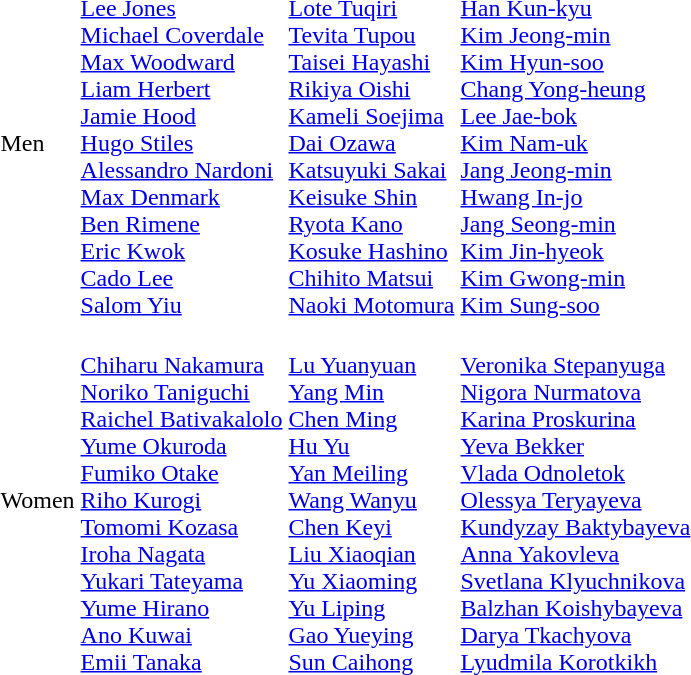<table>
<tr>
<td>Men<br></td>
<td><br><a href='#'>Lee Jones</a><br><a href='#'>Michael Coverdale</a><br><a href='#'>Max Woodward</a><br><a href='#'>Liam Herbert</a><br><a href='#'>Jamie Hood</a><br><a href='#'>Hugo Stiles</a><br><a href='#'>Alessandro Nardoni</a><br><a href='#'>Max Denmark</a><br><a href='#'>Ben Rimene</a><br><a href='#'>Eric Kwok</a><br><a href='#'>Cado Lee</a><br><a href='#'>Salom Yiu</a></td>
<td><br><a href='#'>Lote Tuqiri</a><br><a href='#'>Tevita Tupou</a><br><a href='#'>Taisei Hayashi</a><br><a href='#'>Rikiya Oishi</a><br><a href='#'>Kameli Soejima</a><br><a href='#'>Dai Ozawa</a><br><a href='#'>Katsuyuki Sakai</a><br><a href='#'>Keisuke Shin</a><br><a href='#'>Ryota Kano</a><br><a href='#'>Kosuke Hashino</a><br><a href='#'>Chihito Matsui</a><br><a href='#'>Naoki Motomura</a></td>
<td><br><a href='#'>Han Kun-kyu</a><br><a href='#'>Kim Jeong-min</a><br><a href='#'>Kim Hyun-soo</a><br><a href='#'>Chang Yong-heung</a><br><a href='#'>Lee Jae-bok</a><br><a href='#'>Kim Nam-uk</a><br><a href='#'>Jang Jeong-min</a><br><a href='#'>Hwang In-jo</a><br><a href='#'>Jang Seong-min</a><br><a href='#'>Kim Jin-hyeok</a><br><a href='#'>Kim Gwong-min</a><br><a href='#'>Kim Sung-soo</a></td>
</tr>
<tr>
<td>Women<br></td>
<td><br><a href='#'>Chiharu Nakamura</a><br><a href='#'>Noriko Taniguchi</a><br><a href='#'>Raichel Bativakalolo</a><br><a href='#'>Yume Okuroda</a><br><a href='#'>Fumiko Otake</a><br><a href='#'>Riho Kurogi</a><br><a href='#'>Tomomi Kozasa</a><br><a href='#'>Iroha Nagata</a><br><a href='#'>Yukari Tateyama</a><br><a href='#'>Yume Hirano</a><br><a href='#'>Ano Kuwai</a><br><a href='#'>Emii Tanaka</a></td>
<td><br><a href='#'>Lu Yuanyuan</a><br><a href='#'>Yang Min</a><br><a href='#'>Chen Ming</a><br><a href='#'>Hu Yu</a><br><a href='#'>Yan Meiling</a><br><a href='#'>Wang Wanyu</a><br><a href='#'>Chen Keyi</a><br><a href='#'>Liu Xiaoqian</a><br><a href='#'>Yu Xiaoming</a><br><a href='#'>Yu Liping</a><br><a href='#'>Gao Yueying</a><br><a href='#'>Sun Caihong</a></td>
<td><br><a href='#'>Veronika Stepanyuga</a><br><a href='#'>Nigora Nurmatova</a><br><a href='#'>Karina Proskurina</a><br><a href='#'>Yeva Bekker</a><br><a href='#'>Vlada Odnoletok</a><br><a href='#'>Olessya Teryayeva</a><br><a href='#'>Kundyzay Baktybayeva</a><br><a href='#'>Anna Yakovleva</a><br><a href='#'>Svetlana Klyuchnikova</a><br><a href='#'>Balzhan Koishybayeva</a><br><a href='#'>Darya Tkachyova</a><br><a href='#'>Lyudmila Korotkikh</a></td>
</tr>
</table>
